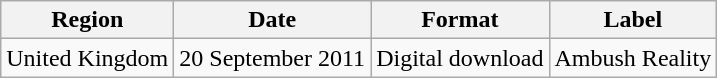<table class=wikitable>
<tr>
<th>Region</th>
<th>Date</th>
<th>Format</th>
<th>Label</th>
</tr>
<tr>
<td>United Kingdom</td>
<td>20 September 2011</td>
<td>Digital download</td>
<td>Ambush Reality</td>
</tr>
</table>
